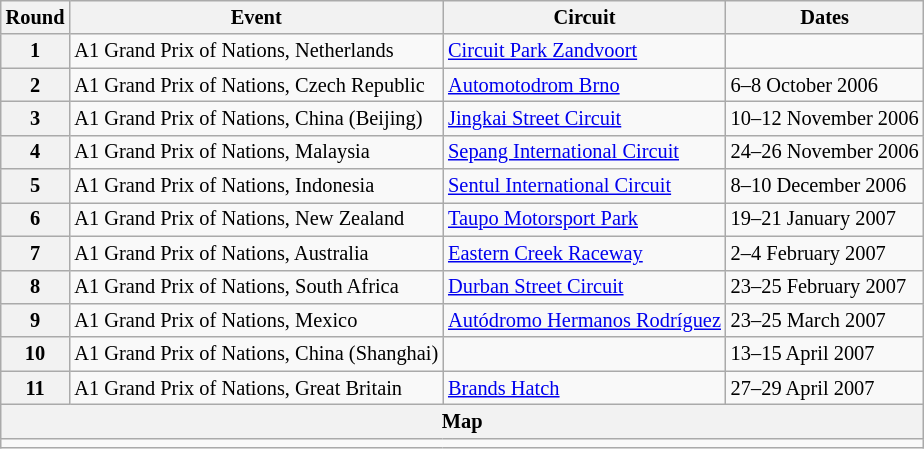<table class="wikitable" style="font-size: 85%;">
<tr>
<th>Round</th>
<th>Event</th>
<th>Circuit</th>
<th>Dates</th>
</tr>
<tr>
<th>1</th>
<td> A1 Grand Prix of Nations, Netherlands</td>
<td><a href='#'>Circuit Park Zandvoort</a></td>
<td></td>
</tr>
<tr>
<th>2</th>
<td> A1 Grand Prix of Nations, Czech Republic</td>
<td><a href='#'>Automotodrom Brno</a></td>
<td>6–8 October 2006</td>
</tr>
<tr>
<th>3</th>
<td> A1 Grand Prix of Nations, China (Beijing)</td>
<td><a href='#'>Jingkai Street Circuit</a></td>
<td>10–12 November 2006</td>
</tr>
<tr>
<th>4</th>
<td> A1 Grand Prix of Nations, Malaysia</td>
<td><a href='#'>Sepang International Circuit</a></td>
<td>24–26 November 2006</td>
</tr>
<tr>
<th>5</th>
<td> A1 Grand Prix of Nations, Indonesia</td>
<td><a href='#'>Sentul International Circuit</a></td>
<td>8–10 December 2006</td>
</tr>
<tr>
<th>6</th>
<td> A1 Grand Prix of Nations, New Zealand</td>
<td><a href='#'>Taupo Motorsport Park</a></td>
<td>19–21 January 2007</td>
</tr>
<tr>
<th>7</th>
<td> A1 Grand Prix of Nations, Australia</td>
<td><a href='#'>Eastern Creek Raceway</a></td>
<td>2–4 February 2007</td>
</tr>
<tr>
<th>8</th>
<td> A1 Grand Prix of Nations, South Africa</td>
<td><a href='#'>Durban Street Circuit</a></td>
<td>23–25 February 2007</td>
</tr>
<tr>
<th>9</th>
<td> A1 Grand Prix of Nations, Mexico</td>
<td><a href='#'>Autódromo Hermanos Rodríguez</a></td>
<td>23–25 March 2007</td>
</tr>
<tr>
<th>10</th>
<td> A1 Grand Prix of Nations, China (Shanghai)</td>
<td></td>
<td>13–15 April 2007</td>
</tr>
<tr>
<th>11</th>
<td> A1 Grand Prix of Nations, Great Britain</td>
<td><a href='#'>Brands Hatch</a></td>
<td>27–29 April 2007</td>
</tr>
<tr>
<th colspan=4>Map</th>
</tr>
<tr>
<td colspan=4></td>
</tr>
</table>
